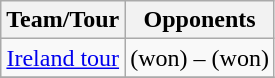<table class="wikitable" style="text-align:center;" border="1">
<tr>
<th style="width="100">Team/Tour</th>
<th style="width"390">Opponents</th>
</tr>
<tr>
<td><a href='#'>Ireland tour</a></td>
<td align=center> (won) –  (won)</td>
</tr>
<tr>
</tr>
</table>
